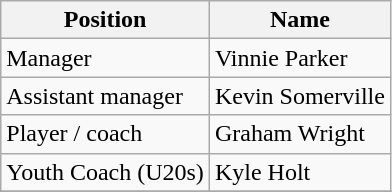<table class="wikitable">
<tr>
<th>Position</th>
<th>Name</th>
</tr>
<tr>
<td>Manager</td>
<td>Vinnie Parker</td>
</tr>
<tr>
<td>Assistant manager</td>
<td>Kevin Somerville</td>
</tr>
<tr>
<td>Player / coach</td>
<td>Graham Wright</td>
</tr>
<tr>
<td>Youth Coach (U20s)</td>
<td>Kyle Holt</td>
</tr>
<tr>
</tr>
</table>
